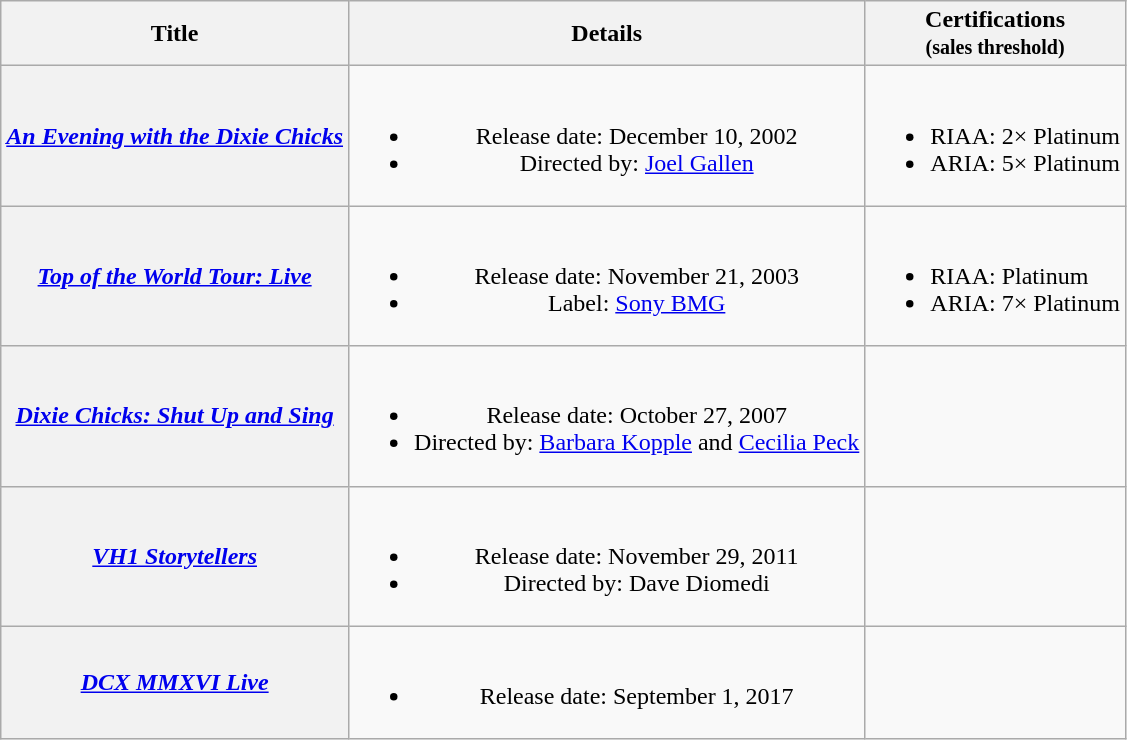<table class="wikitable plainrowheaders" style="text-align:center;">
<tr>
<th>Title</th>
<th>Details</th>
<th>Certifications<br><small>(sales threshold)</small></th>
</tr>
<tr>
<th scope = "row"><em><a href='#'>An Evening with the Dixie Chicks</a></em></th>
<td><br><ul><li>Release date: December 10, 2002</li><li>Directed by: <a href='#'>Joel Gallen</a></li></ul></td>
<td align="left"><br><ul><li>RIAA: 2× Platinum</li><li>ARIA: 5× Platinum</li></ul></td>
</tr>
<tr>
<th scope = "row"><em><a href='#'>Top of the World Tour: Live</a></em></th>
<td><br><ul><li>Release date: November 21, 2003</li><li>Label: <a href='#'>Sony BMG</a></li></ul></td>
<td align="left"><br><ul><li>RIAA: Platinum</li><li>ARIA: 7× Platinum</li></ul></td>
</tr>
<tr>
<th scope = "row"><em><a href='#'>Dixie Chicks: Shut Up and Sing</a></em></th>
<td><br><ul><li>Release date: October 27, 2007</li><li>Directed by: <a href='#'>Barbara Kopple</a> and <a href='#'>Cecilia Peck</a></li></ul></td>
<td></td>
</tr>
<tr>
<th scope = "row"><em><a href='#'>VH1 Storytellers</a></em></th>
<td><br><ul><li>Release date: November 29, 2011</li><li>Directed by: Dave Diomedi</li></ul></td>
<td></td>
</tr>
<tr>
<th scope = "row"><em><a href='#'>DCX MMXVI Live</a></em></th>
<td><br><ul><li>Release date: September 1, 2017</li></ul></td>
<td></td>
</tr>
</table>
